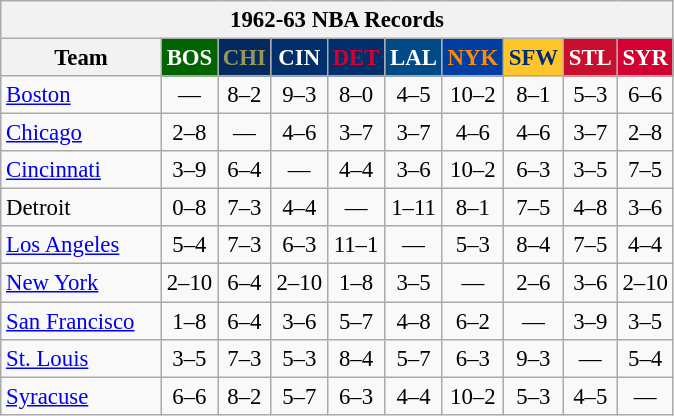<table class="wikitable" style="font-size:95%; text-align:center;">
<tr>
<th colspan=10>1962-63 NBA Records</th>
</tr>
<tr>
<th width=100>Team</th>
<th style="background:#006400;color:#FFFFFF;width=35">BOS</th>
<th style="background:#052A61;color:#979757;width=35">CHI</th>
<th style="background:#012F6B;color:#FFFFFF;width=35">CIN</th>
<th style="background:#012F6B;color:#D40032;width=35">DET</th>
<th style="background:#004B87;color:#FFFFFF;width=35">LAL</th>
<th style="background:#003EA4;color:#FF8C00;width=35">NYK</th>
<th style="background:#FFC62C;color:#012D6C;width=35">SFW</th>
<th style="background:#C90F2E;color:#FFFFFF;width=35">STL</th>
<th style="background:#D40032;color:#FFFFFF;width=35">SYR</th>
</tr>
<tr>
<td style="text-align:left;"><a href='#'>Boston</a></td>
<td>—</td>
<td>8–2</td>
<td>9–3</td>
<td>8–0</td>
<td>4–5</td>
<td>10–2</td>
<td>8–1</td>
<td>5–3</td>
<td>6–6</td>
</tr>
<tr>
<td style="text-align:left;"><a href='#'>Chicago</a></td>
<td>2–8</td>
<td>—</td>
<td>4–6</td>
<td>3–7</td>
<td>3–7</td>
<td>4–6</td>
<td>4–6</td>
<td>3–7</td>
<td>2–8</td>
</tr>
<tr>
<td style="text-align:left;"><a href='#'>Cincinnati</a></td>
<td>3–9</td>
<td>6–4</td>
<td>—</td>
<td>4–4</td>
<td>3–6</td>
<td>10–2</td>
<td>6–3</td>
<td>3–5</td>
<td>7–5</td>
</tr>
<tr>
<td style="text-align:left;">Detroit</td>
<td>0–8</td>
<td>7–3</td>
<td>4–4</td>
<td>—</td>
<td>1–11</td>
<td>8–1</td>
<td>7–5</td>
<td>4–8</td>
<td>3–6</td>
</tr>
<tr>
<td style="text-align:left;"><a href='#'>Los Angeles</a></td>
<td>5–4</td>
<td>7–3</td>
<td>6–3</td>
<td>11–1</td>
<td>—</td>
<td>5–3</td>
<td>8–4</td>
<td>7–5</td>
<td>4–4</td>
</tr>
<tr>
<td style="text-align:left;"><a href='#'>New York</a></td>
<td>2–10</td>
<td>6–4</td>
<td>2–10</td>
<td>1–8</td>
<td>3–5</td>
<td>—</td>
<td>2–6</td>
<td>3–6</td>
<td>2–10</td>
</tr>
<tr>
<td style="text-align:left;"><a href='#'>San Francisco</a></td>
<td>1–8</td>
<td>6–4</td>
<td>3–6</td>
<td>5–7</td>
<td>4–8</td>
<td>6–2</td>
<td>—</td>
<td>3–9</td>
<td>3–5</td>
</tr>
<tr>
<td style="text-align:left;"><a href='#'>St. Louis</a></td>
<td>3–5</td>
<td>7–3</td>
<td>5–3</td>
<td>8–4</td>
<td>5–7</td>
<td>6–3</td>
<td>9–3</td>
<td>—</td>
<td>5–4</td>
</tr>
<tr>
<td style="text-align:left;"><a href='#'>Syracuse</a></td>
<td>6–6</td>
<td>8–2</td>
<td>5–7</td>
<td>6–3</td>
<td>4–4</td>
<td>10–2</td>
<td>5–3</td>
<td>4–5</td>
<td>—</td>
</tr>
</table>
